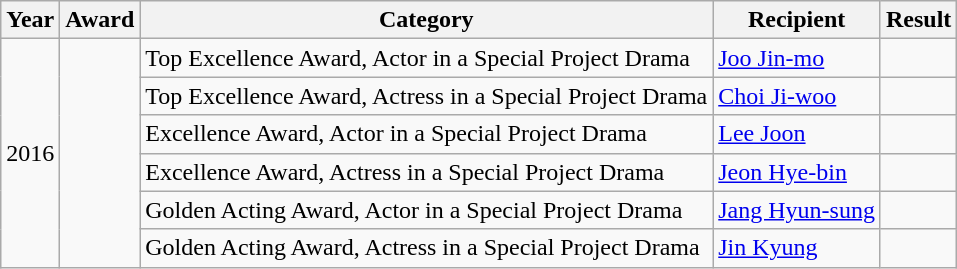<table class="wikitable">
<tr>
<th>Year</th>
<th>Award</th>
<th>Category</th>
<th>Recipient</th>
<th>Result</th>
</tr>
<tr>
<td rowspan=6>2016</td>
<td rowspan=6></td>
<td>Top Excellence Award, Actor in a Special Project Drama</td>
<td><a href='#'>Joo Jin-mo</a></td>
<td></td>
</tr>
<tr>
<td>Top Excellence Award, Actress in a Special Project Drama</td>
<td><a href='#'>Choi Ji-woo</a></td>
<td></td>
</tr>
<tr>
<td>Excellence Award, Actor in a Special Project Drama</td>
<td><a href='#'>Lee Joon</a></td>
<td></td>
</tr>
<tr>
<td>Excellence Award, Actress in a Special Project Drama</td>
<td><a href='#'>Jeon Hye-bin</a></td>
<td></td>
</tr>
<tr>
<td>Golden Acting Award, Actor in a Special Project Drama</td>
<td><a href='#'>Jang Hyun-sung</a></td>
<td></td>
</tr>
<tr>
<td>Golden Acting Award, Actress in a Special Project Drama</td>
<td><a href='#'>Jin Kyung</a></td>
<td></td>
</tr>
</table>
